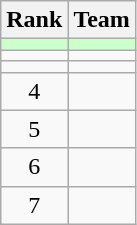<table class="wikitable">
<tr>
<th>Rank</th>
<th>Team</th>
</tr>
<tr bgcolor=ccffcc>
<td align=center></td>
<td></td>
</tr>
<tr>
<td align=center></td>
<td></td>
</tr>
<tr>
<td align=center></td>
<td></td>
</tr>
<tr>
<td align=center>4</td>
<td></td>
</tr>
<tr>
<td align=center>5</td>
<td></td>
</tr>
<tr>
<td align=center>6</td>
<td></td>
</tr>
<tr>
<td align=center>7</td>
<td></td>
</tr>
</table>
